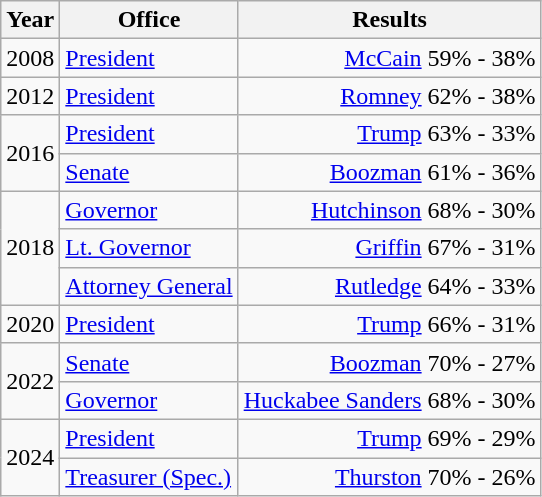<table class=wikitable>
<tr>
<th>Year</th>
<th>Office</th>
<th>Results</th>
</tr>
<tr>
<td>2008</td>
<td><a href='#'>President</a></td>
<td align="right" ><a href='#'>McCain</a> 59% - 38%</td>
</tr>
<tr>
<td>2012</td>
<td><a href='#'>President</a></td>
<td align="right" ><a href='#'>Romney</a> 62% - 38%</td>
</tr>
<tr>
<td rowspan=2>2016</td>
<td><a href='#'>President</a></td>
<td align="right" ><a href='#'>Trump</a> 63% - 33%</td>
</tr>
<tr>
<td><a href='#'>Senate</a></td>
<td align="right" ><a href='#'>Boozman</a> 61% - 36%</td>
</tr>
<tr>
<td rowspan=3>2018</td>
<td><a href='#'>Governor</a></td>
<td align="right" ><a href='#'>Hutchinson</a> 68% - 30%</td>
</tr>
<tr>
<td><a href='#'>Lt. Governor</a></td>
<td align="right" ><a href='#'>Griffin</a> 67% - 31%</td>
</tr>
<tr>
<td><a href='#'>Attorney General</a></td>
<td align="right" ><a href='#'>Rutledge</a> 64% - 33%</td>
</tr>
<tr>
<td>2020</td>
<td><a href='#'>President</a></td>
<td align="right" ><a href='#'>Trump</a> 66% - 31%</td>
</tr>
<tr>
<td rowspan=2>2022</td>
<td><a href='#'>Senate</a></td>
<td align="right" ><a href='#'>Boozman</a> 70% - 27%</td>
</tr>
<tr>
<td><a href='#'>Governor</a></td>
<td align="right" ><a href='#'>Huckabee Sanders</a> 68% - 30%</td>
</tr>
<tr>
<td rowspan=2>2024</td>
<td><a href='#'>President</a></td>
<td align="right" ><a href='#'>Trump</a> 69% - 29%</td>
</tr>
<tr>
<td><a href='#'>Treasurer (Spec.)</a></td>
<td align="right" ><a href='#'>Thurston</a> 70% - 26%</td>
</tr>
</table>
